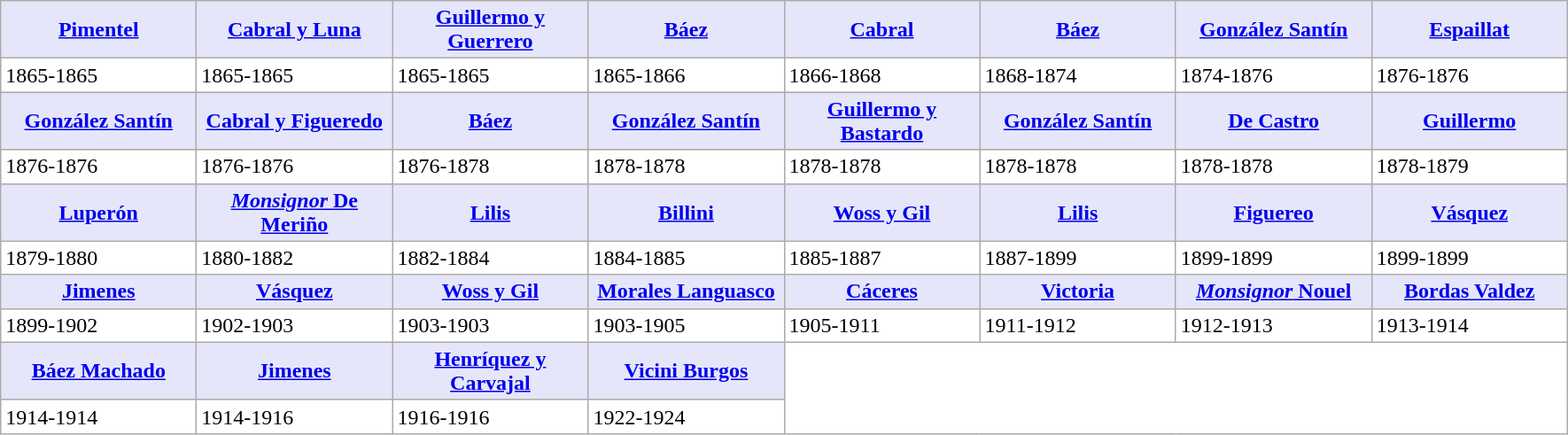<table align="top" border="0" class="sortable wikitable" style="margin-bottom: 10px; background: rgb(255, 255, 255);">
<tr>
<th style="background:Lavender; color:Black" width="140 px"><a href='#'>Pimentel</a><br></th>
<th style="background:Lavender; color:Black" width="140 px"><a href='#'>Cabral y Luna</a><br></th>
<th style="background:Lavender; color:Black" width="140 px"><a href='#'>Guillermo y Guerrero</a><br></th>
<th style="background:Lavender; color:Black" width="140 px"><a href='#'>Báez</a><br></th>
<th style="background:Lavender; color:Black" width="140 px"><a href='#'>Cabral</a><br></th>
<th style="background:Lavender; color:Black" width="140 px"><a href='#'>Báez</a><br></th>
<th style="background:Lavender; color:Black" width="140 px"><a href='#'>González Santín</a><br></th>
<th style="background:Lavender; color:Black" width="140 px"><a href='#'>Espaillat</a><br></th>
</tr>
<tr>
<td>1865-1865</td>
<td>1865-1865</td>
<td>1865-1865</td>
<td>1865-1866</td>
<td>1866-1868</td>
<td>1868-1874</td>
<td>1874-1876</td>
<td>1876-1876</td>
</tr>
<tr>
<th style="background:Lavender; color:Black" width="140 px"><a href='#'>González Santín</a><br></th>
<th style="background:Lavender; color:Black" width="140 px"><a href='#'>Cabral y Figueredo</a><br></th>
<th style="background:Lavender; color:Black" width="140 px"><a href='#'>Báez</a><br></th>
<th style="background:Lavender; color:Black" width="140 px"><a href='#'>González Santín</a><br></th>
<th style="background:Lavender; color:Black" width="140 px"><a href='#'>Guillermo y Bastardo</a><br></th>
<th style="background:Lavender; color:Black" width="140 px"><a href='#'>González Santín</a><br></th>
<th style="background:Lavender; color:Black" width="140 px"><a href='#'>De Castro</a><br></th>
<th style="background:Lavender; color:Black" width="140 px"><a href='#'>Guillermo</a><br></th>
</tr>
<tr>
<td>1876-1876</td>
<td>1876-1876</td>
<td>1876-1878</td>
<td>1878-1878</td>
<td>1878-1878</td>
<td>1878-1878</td>
<td>1878-1878</td>
<td>1878-1879</td>
</tr>
<tr>
<th style="background:Lavender; color:Black" width="140 px"><a href='#'>Luperón</a><br></th>
<th style="background:Lavender; color:Black" width="140 px"><a href='#'><em>Monsignor</em> De Meriño</a><br></th>
<th style="background:Lavender; color:Black" width="140 px"><a href='#'>Lilis</a><br></th>
<th style="background:Lavender; color:Black" width="140 px"><a href='#'>Billini</a><br></th>
<th style="background:Lavender; color:Black" width="140 px"><a href='#'>Woss y Gil</a><br></th>
<th style="background:Lavender; color:Black" width="140 px"><a href='#'>Lilis</a><br></th>
<th style="background:Lavender; color:Black" width="140 px"><a href='#'>Figuereo</a><br></th>
<th style="background:Lavender; color:Black" width="140 px"><a href='#'>Vásquez</a><br></th>
</tr>
<tr>
<td>1879-1880</td>
<td>1880-1882</td>
<td>1882-1884</td>
<td>1884-1885</td>
<td>1885-1887</td>
<td>1887-1899</td>
<td>1899-1899</td>
<td>1899-1899</td>
</tr>
<tr>
<th style="background:Lavender; color:Black" width="140 px"><a href='#'>Jimenes</a><br></th>
<th style="background:Lavender; color:Black" width="140 px"><a href='#'>Vásquez</a><br></th>
<th style="background:Lavender; color:Black" width="140 px"><a href='#'>Woss y Gil</a><br></th>
<th style="background:Lavender; color:Black" width="140 px"><a href='#'>Morales Languasco</a><br></th>
<th style="background:Lavender; color:Black" width="140 px"><a href='#'>Cáceres</a><br></th>
<th style="background:Lavender; color:Black" width="140 px"><a href='#'>Victoria</a><br></th>
<th style="background:Lavender; color:Black" width="140 px"><a href='#'><em>Monsignor</em> Nouel</a><br></th>
<th style="background:Lavender; color:Black" width="140 px"><a href='#'>Bordas Valdez</a><br></th>
</tr>
<tr>
<td>1899-1902</td>
<td>1902-1903</td>
<td>1903-1903</td>
<td>1903-1905</td>
<td>1905-1911</td>
<td>1911-1912</td>
<td>1912-1913</td>
<td>1913-1914</td>
</tr>
<tr>
<th style="background:Lavender; color:Black" width="140 px"><a href='#'>Báez Machado</a><br></th>
<th style="background:Lavender; color:Black" width="140 px"><a href='#'>Jimenes</a><br></th>
<th style="background:Lavender; color:Black" width="140 px"><a href='#'>Henríquez y Carvajal</a><br></th>
<th style="background:Lavender; color:Black" width="140 px"><a href='#'>Vicini Burgos</a><br></th>
</tr>
<tr>
<td>1914-1914</td>
<td>1914-1916</td>
<td>1916-1916</td>
<td>1922-1924</td>
</tr>
</table>
